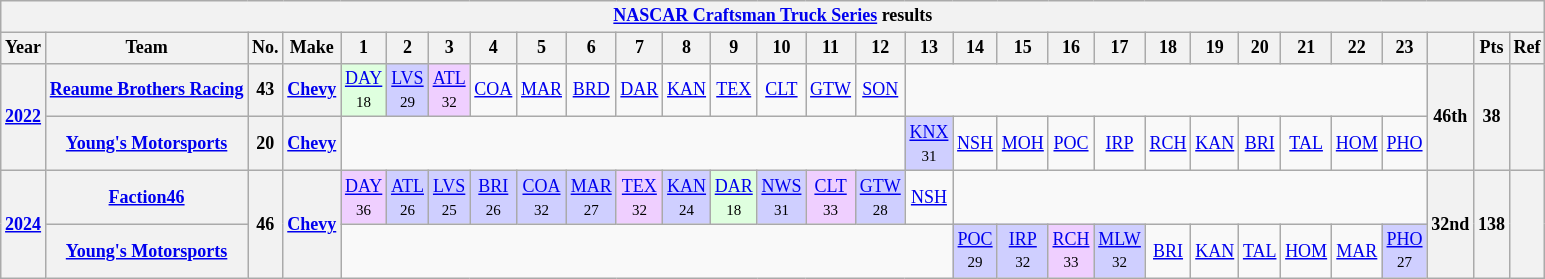<table class="wikitable" style="text-align:center; font-size:75%">
<tr>
<th colspan=45><a href='#'>NASCAR Craftsman Truck Series</a> results</th>
</tr>
<tr>
<th>Year</th>
<th>Team</th>
<th>No.</th>
<th>Make</th>
<th>1</th>
<th>2</th>
<th>3</th>
<th>4</th>
<th>5</th>
<th>6</th>
<th>7</th>
<th>8</th>
<th>9</th>
<th>10</th>
<th>11</th>
<th>12</th>
<th>13</th>
<th>14</th>
<th>15</th>
<th>16</th>
<th>17</th>
<th>18</th>
<th>19</th>
<th>20</th>
<th>21</th>
<th>22</th>
<th>23</th>
<th></th>
<th>Pts</th>
<th>Ref</th>
</tr>
<tr>
<th rowspan=2><a href='#'>2022</a></th>
<th><a href='#'>Reaume Brothers Racing</a></th>
<th>43</th>
<th><a href='#'>Chevy</a></th>
<td style="background:#DFFFDF;"><a href='#'>DAY</a><br><small>18</small></td>
<td style="background:#CFCFFF;"><a href='#'>LVS</a><br><small>29</small></td>
<td style="background:#EFCFFF;"><a href='#'>ATL</a><br><small>32</small></td>
<td><a href='#'>COA</a></td>
<td><a href='#'>MAR</a></td>
<td><a href='#'>BRD</a></td>
<td><a href='#'>DAR</a></td>
<td><a href='#'>KAN</a></td>
<td><a href='#'>TEX</a></td>
<td><a href='#'>CLT</a></td>
<td><a href='#'>GTW</a></td>
<td><a href='#'>SON</a></td>
<td colspan=11></td>
<th rowspan=2>46th</th>
<th rowspan=2>38</th>
<th rowspan=2></th>
</tr>
<tr>
<th><a href='#'>Young's Motorsports</a></th>
<th>20</th>
<th><a href='#'>Chevy</a></th>
<td colspan=12></td>
<td style="background:#CFCFFF;"><a href='#'>KNX</a><br><small>31</small></td>
<td><a href='#'>NSH</a></td>
<td><a href='#'>MOH</a></td>
<td><a href='#'>POC</a></td>
<td><a href='#'>IRP</a></td>
<td><a href='#'>RCH</a></td>
<td><a href='#'>KAN</a></td>
<td><a href='#'>BRI</a></td>
<td><a href='#'>TAL</a></td>
<td><a href='#'>HOM</a></td>
<td><a href='#'>PHO</a></td>
</tr>
<tr>
<th rowspan=2><a href='#'>2024</a></th>
<th><a href='#'>Faction46</a></th>
<th rowspan=2>46</th>
<th rowspan=2><a href='#'>Chevy</a></th>
<td style="background:#EFCFFF;"><a href='#'>DAY</a><br><small>36</small></td>
<td style="background:#CFCFFF;"><a href='#'>ATL</a><br><small>26</small></td>
<td style="background:#CFCFFF;"><a href='#'>LVS</a><br><small>25</small></td>
<td style="background:#CFCFFF;"><a href='#'>BRI</a><br><small>26</small></td>
<td style="background:#CFCFFF;"><a href='#'>COA</a><br><small>32</small></td>
<td style="background:#CFCFFF;"><a href='#'>MAR</a><br><small>27</small></td>
<td style="background:#EFCFFF;"><a href='#'>TEX</a><br><small>32</small></td>
<td style="background:#CFCFFF;"><a href='#'>KAN</a><br><small>24</small></td>
<td style="background:#DFFFDF;"><a href='#'>DAR</a><br><small>18</small></td>
<td style="background:#CFCFFF;"><a href='#'>NWS</a><br><small>31</small></td>
<td style="background:#EFCFFF;"><a href='#'>CLT</a><br><small>33</small></td>
<td style="background:#CFCFFF;"><a href='#'>GTW</a><br><small>28</small></td>
<td><a href='#'>NSH</a></td>
<td colspan=10></td>
<th rowspan=2>32nd</th>
<th rowspan=2>138</th>
<th rowspan=2></th>
</tr>
<tr>
<th><a href='#'>Young's Motorsports</a></th>
<td colspan=13></td>
<td style="background:#CFCFFF;"><a href='#'>POC</a><br><small>29</small></td>
<td style="background:#CFCFFF;"><a href='#'>IRP</a><br><small>32</small></td>
<td style="background:#EFCFFF;"><a href='#'>RCH</a><br><small>33</small></td>
<td style="background:#CFCFFF;"><a href='#'>MLW</a><br><small>32</small></td>
<td><a href='#'>BRI</a></td>
<td><a href='#'>KAN</a></td>
<td><a href='#'>TAL</a></td>
<td><a href='#'>HOM</a></td>
<td><a href='#'>MAR</a></td>
<td style="background:#CFCFFF;"><a href='#'>PHO</a><br><small>27</small></td>
</tr>
</table>
